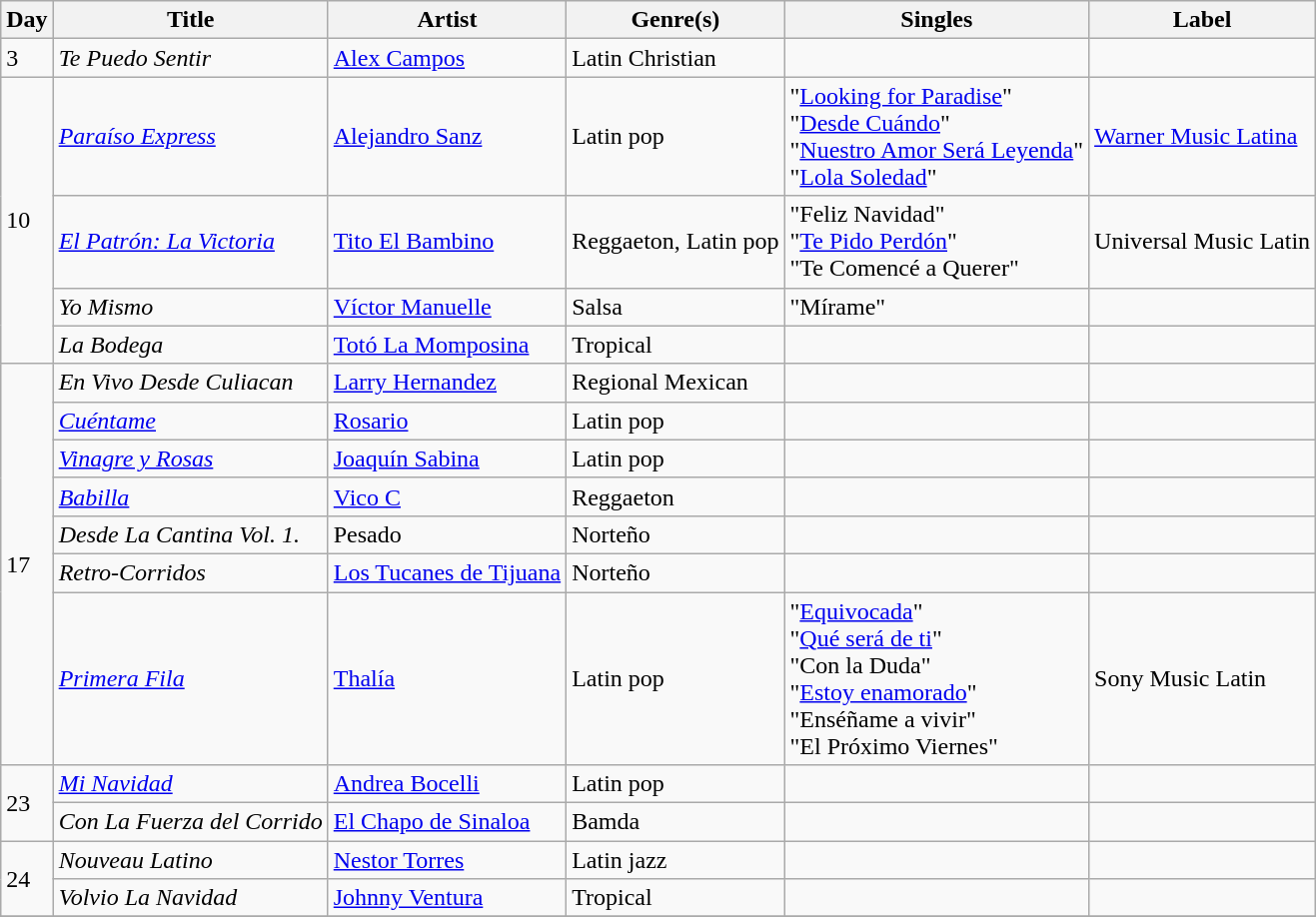<table class="wikitable sortable" style="text-align: left;">
<tr>
<th>Day</th>
<th>Title</th>
<th>Artist</th>
<th>Genre(s)</th>
<th>Singles</th>
<th>Label</th>
</tr>
<tr>
<td>3</td>
<td><em>Te Puedo Sentir</em></td>
<td><a href='#'>Alex Campos</a></td>
<td>Latin Christian</td>
<td></td>
<td></td>
</tr>
<tr>
<td rowspan="4">10</td>
<td><em><a href='#'>Paraíso Express</a></em></td>
<td><a href='#'>Alejandro Sanz</a></td>
<td>Latin pop</td>
<td>"<a href='#'>Looking for Paradise</a>"<br>"<a href='#'>Desde Cuándo</a>"<br>"<a href='#'>Nuestro Amor Será Leyenda</a>"<br>"<a href='#'>Lola Soledad</a>"</td>
<td><a href='#'>Warner Music Latina</a></td>
</tr>
<tr>
<td><em><a href='#'>El Patrón: La Victoria</a></em></td>
<td><a href='#'>Tito El Bambino</a></td>
<td>Reggaeton, Latin pop</td>
<td>"Feliz Navidad"<br>"<a href='#'>Te Pido Perdón</a>"<br>"Te Comencé a Querer"</td>
<td>Universal Music Latin</td>
</tr>
<tr>
<td><em>Yo Mismo</em></td>
<td><a href='#'>Víctor Manuelle</a></td>
<td>Salsa</td>
<td>"Mírame"</td>
<td></td>
</tr>
<tr>
<td><em>La Bodega</em></td>
<td><a href='#'>Totó La Momposina</a></td>
<td>Tropical</td>
<td></td>
<td></td>
</tr>
<tr>
<td rowspan="7">17</td>
<td><em>En Vivo Desde Culiacan</em></td>
<td><a href='#'>Larry Hernandez</a></td>
<td>Regional Mexican</td>
<td></td>
<td></td>
</tr>
<tr>
<td><em><a href='#'>Cuéntame</a></em></td>
<td><a href='#'>Rosario</a></td>
<td>Latin pop</td>
<td></td>
<td></td>
</tr>
<tr>
<td><em><a href='#'>Vinagre y Rosas</a></em></td>
<td><a href='#'>Joaquín Sabina</a></td>
<td>Latin pop</td>
<td></td>
<td></td>
</tr>
<tr>
<td><em><a href='#'>Babilla</a></em></td>
<td><a href='#'>Vico C</a></td>
<td>Reggaeton</td>
<td></td>
<td></td>
</tr>
<tr>
<td><em>Desde La Cantina Vol. 1.</em></td>
<td>Pesado</td>
<td>Norteño</td>
<td></td>
<td></td>
</tr>
<tr>
<td><em>Retro-Corridos</em></td>
<td><a href='#'>Los Tucanes de Tijuana</a></td>
<td>Norteño</td>
<td></td>
<td></td>
</tr>
<tr>
<td><em><a href='#'>Primera Fila</a></em></td>
<td><a href='#'>Thalía</a></td>
<td>Latin pop</td>
<td>"<a href='#'>Equivocada</a>"<br>"<a href='#'>Qué será de ti</a>"<br>"Con la Duda"<br>"<a href='#'>Estoy enamorado</a>"<br>"Enséñame a vivir"<br>"El Próximo Viernes"</td>
<td>Sony Music Latin</td>
</tr>
<tr>
<td rowspan="2">23</td>
<td><em><a href='#'>Mi Navidad</a></em></td>
<td><a href='#'>Andrea Bocelli</a></td>
<td>Latin pop</td>
<td></td>
<td></td>
</tr>
<tr>
<td><em>Con La Fuerza del Corrido</em></td>
<td><a href='#'>El Chapo de Sinaloa</a></td>
<td>Bamda</td>
<td></td>
<td></td>
</tr>
<tr>
<td rowspan="2">24</td>
<td><em>Nouveau Latino</em></td>
<td><a href='#'>Nestor Torres</a></td>
<td>Latin jazz</td>
<td></td>
<td></td>
</tr>
<tr>
<td><em>Volvio La Navidad</em></td>
<td><a href='#'>Johnny Ventura</a></td>
<td>Tropical</td>
<td></td>
<td></td>
</tr>
<tr>
</tr>
</table>
